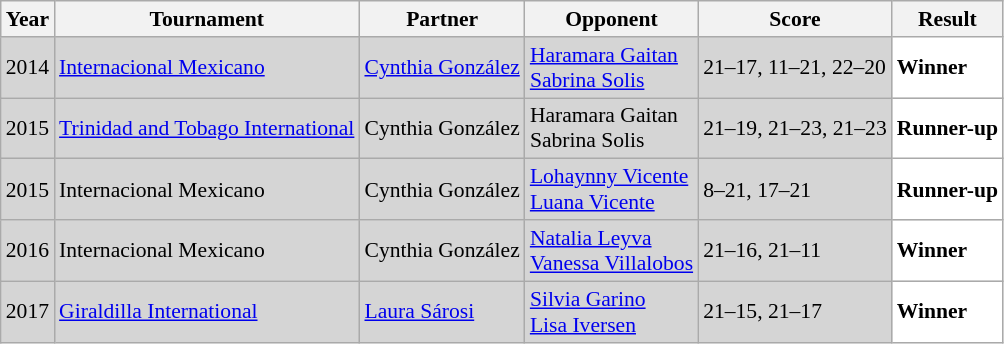<table class="sortable wikitable" style="font-size: 90%;">
<tr>
<th>Year</th>
<th>Tournament</th>
<th>Partner</th>
<th>Opponent</th>
<th>Score</th>
<th>Result</th>
</tr>
<tr style="background:#D5D5D5">
<td align="center">2014</td>
<td align="left"><a href='#'>Internacional Mexicano</a></td>
<td align="left"> <a href='#'>Cynthia González</a></td>
<td align="left"> <a href='#'>Haramara Gaitan</a> <br>  <a href='#'>Sabrina Solis</a></td>
<td align="left">21–17, 11–21, 22–20</td>
<td style="text-align:left; background:white"> <strong>Winner</strong></td>
</tr>
<tr style="background:#D5D5D5">
<td align="center">2015</td>
<td align="left"><a href='#'>Trinidad and Tobago International</a></td>
<td align="left"> Cynthia González</td>
<td align="left"> Haramara Gaitan <br>  Sabrina Solis</td>
<td align="left">21–19, 21–23, 21–23</td>
<td style="text-align:left; background:white"> <strong>Runner-up</strong></td>
</tr>
<tr style="background:#D5D5D5">
<td align="center">2015</td>
<td align="left">Internacional Mexicano</td>
<td align="left"> Cynthia González</td>
<td align="left"> <a href='#'>Lohaynny Vicente</a> <br>  <a href='#'>Luana Vicente</a></td>
<td align="left">8–21, 17–21</td>
<td style="text-align:left; background:white"> <strong>Runner-up</strong></td>
</tr>
<tr style="background:#D5D5D5">
<td align="center">2016</td>
<td align="left">Internacional Mexicano</td>
<td align="left"> Cynthia González</td>
<td align="left"> <a href='#'>Natalia Leyva</a> <br>  <a href='#'>Vanessa Villalobos</a></td>
<td align="left">21–16, 21–11</td>
<td style="text-align:left; background:white"> <strong>Winner</strong></td>
</tr>
<tr style="background:#D5D5D5">
<td align="center">2017</td>
<td align="left"><a href='#'>Giraldilla International</a></td>
<td align="left"> <a href='#'>Laura Sárosi</a></td>
<td align="left"> <a href='#'>Silvia Garino</a> <br>  <a href='#'>Lisa Iversen</a></td>
<td align="left">21–15, 21–17</td>
<td style="text-align:left; background:white"> <strong>Winner</strong></td>
</tr>
</table>
